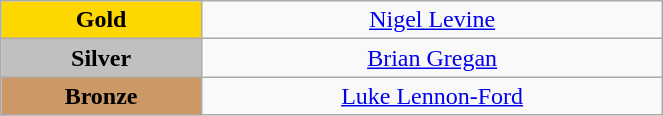<table class="wikitable" style="text-align:center; " width="35%">
<tr>
<td bgcolor="gold"><strong>Gold</strong></td>
<td><a href='#'>Nigel Levine</a><br>  <small><em></em></small></td>
</tr>
<tr>
<td bgcolor="silver"><strong>Silver</strong></td>
<td><a href='#'>Brian Gregan</a><br>  <small><em></em></small></td>
</tr>
<tr>
<td bgcolor="CC9966"><strong>Bronze</strong></td>
<td><a href='#'>Luke Lennon-Ford</a><br>  <small><em></em></small></td>
</tr>
</table>
